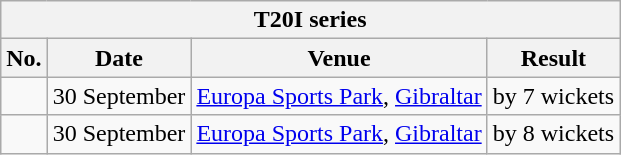<table class="wikitable">
<tr>
<th colspan="4">T20I series</th>
</tr>
<tr>
<th>No.</th>
<th>Date</th>
<th>Venue</th>
<th>Result</th>
</tr>
<tr>
<td></td>
<td>30 September</td>
<td><a href='#'>Europa Sports Park</a>, <a href='#'>Gibraltar</a></td>
<td> by 7 wickets</td>
</tr>
<tr>
<td></td>
<td>30 September</td>
<td><a href='#'>Europa Sports Park</a>, <a href='#'>Gibraltar</a></td>
<td> by 8 wickets</td>
</tr>
</table>
